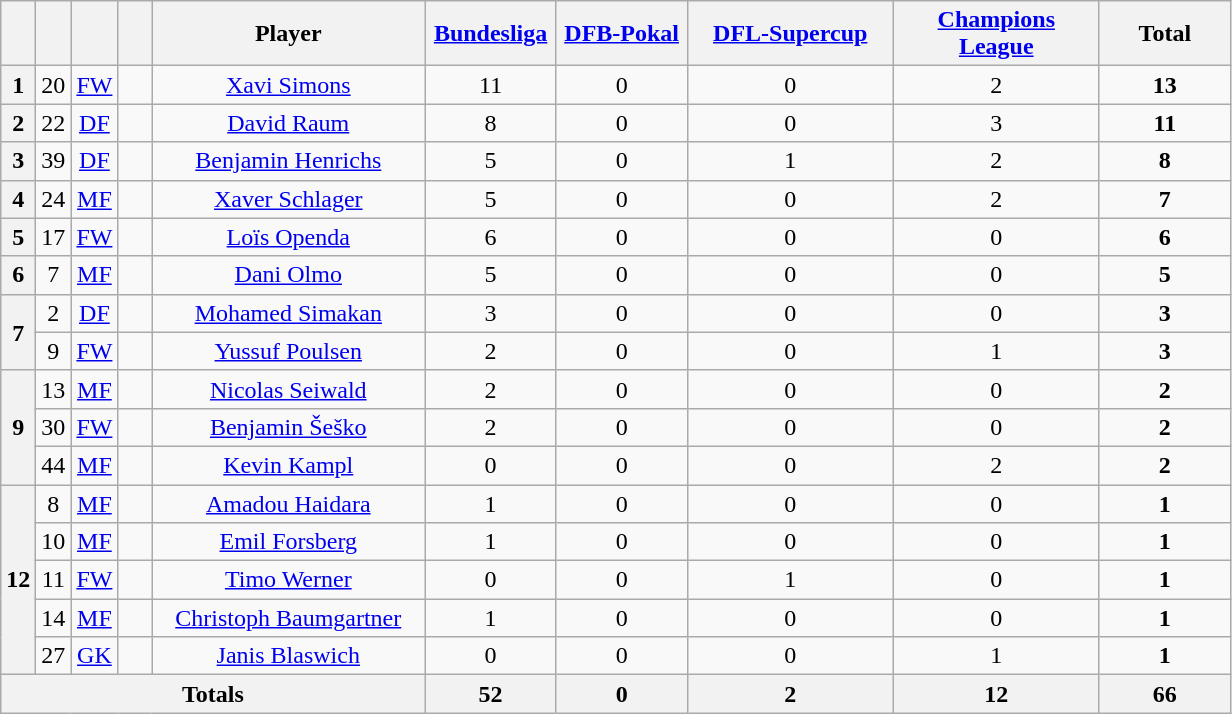<table class="wikitable" style="text-align:center">
<tr>
<th width=15></th>
<th width=15></th>
<th width=15></th>
<th width=15></th>
<th width=175>Player</th>
<th width=80><a href='#'>Bundesliga</a></th>
<th width=80><a href='#'>DFB-Pokal</a></th>
<th width=130><a href='#'>DFL-Supercup</a></th>
<th width=130><a href='#'>Champions League</a></th>
<th width=80>Total</th>
</tr>
<tr>
<th>1</th>
<td align=center>20</td>
<td align=center><a href='#'>FW</a></td>
<td></td>
<td><a href='#'>Xavi Simons</a></td>
<td>11</td>
<td>0</td>
<td>0</td>
<td>2</td>
<td><strong>13</strong></td>
</tr>
<tr>
<th>2</th>
<td align=center>22</td>
<td align=center><a href='#'>DF</a></td>
<td></td>
<td><a href='#'>David Raum</a></td>
<td>8</td>
<td>0</td>
<td>0</td>
<td>3</td>
<td><strong>11</strong></td>
</tr>
<tr>
<th>3</th>
<td align=center>39</td>
<td align=center><a href='#'>DF</a></td>
<td></td>
<td><a href='#'>Benjamin Henrichs</a></td>
<td>5</td>
<td>0</td>
<td>1</td>
<td>2</td>
<td><strong>8</strong></td>
</tr>
<tr>
<th>4</th>
<td align=center>24</td>
<td align=center><a href='#'>MF</a></td>
<td></td>
<td><a href='#'>Xaver Schlager</a></td>
<td>5</td>
<td>0</td>
<td>0</td>
<td>2</td>
<td><strong>7</strong></td>
</tr>
<tr>
<th>5</th>
<td align=center>17</td>
<td align=center><a href='#'>FW</a></td>
<td></td>
<td><a href='#'>Loïs Openda</a></td>
<td>6</td>
<td>0</td>
<td>0</td>
<td>0</td>
<td><strong>6</strong></td>
</tr>
<tr>
<th>6</th>
<td align=center>7</td>
<td align=center><a href='#'>MF</a></td>
<td></td>
<td><a href='#'>Dani Olmo</a></td>
<td>5</td>
<td>0</td>
<td>0</td>
<td>0</td>
<td><strong>5</strong></td>
</tr>
<tr>
<th rowspan=2>7</th>
<td align=center>2</td>
<td align=center><a href='#'>DF</a></td>
<td></td>
<td><a href='#'>Mohamed Simakan</a></td>
<td>3</td>
<td>0</td>
<td>0</td>
<td>0</td>
<td><strong>3</strong></td>
</tr>
<tr>
<td align=center>9</td>
<td align=center><a href='#'>FW</a></td>
<td></td>
<td><a href='#'>Yussuf Poulsen</a></td>
<td>2</td>
<td>0</td>
<td>0</td>
<td>1</td>
<td><strong>3</strong></td>
</tr>
<tr>
<th rowspan=3>9</th>
<td align=center>13</td>
<td align=center><a href='#'>MF</a></td>
<td></td>
<td><a href='#'>Nicolas Seiwald</a></td>
<td>2</td>
<td>0</td>
<td>0</td>
<td>0</td>
<td><strong>2</strong></td>
</tr>
<tr>
<td align=center>30</td>
<td align=center><a href='#'>FW</a></td>
<td></td>
<td><a href='#'>Benjamin Šeško</a></td>
<td>2</td>
<td>0</td>
<td>0</td>
<td>0</td>
<td><strong>2</strong></td>
</tr>
<tr>
<td align=center>44</td>
<td align=center><a href='#'>MF</a></td>
<td></td>
<td><a href='#'>Kevin Kampl</a></td>
<td>0</td>
<td>0</td>
<td>0</td>
<td>2</td>
<td><strong>2</strong></td>
</tr>
<tr>
<th rowspan=5>12</th>
<td align=center>8</td>
<td align=center><a href='#'>MF</a></td>
<td></td>
<td><a href='#'>Amadou Haidara</a></td>
<td>1</td>
<td>0</td>
<td>0</td>
<td>0</td>
<td><strong>1</strong></td>
</tr>
<tr>
<td align=center>10</td>
<td align=center><a href='#'>MF</a></td>
<td></td>
<td><a href='#'>Emil Forsberg</a></td>
<td>1</td>
<td>0</td>
<td>0</td>
<td>0</td>
<td><strong>1</strong></td>
</tr>
<tr>
<td align=center>11</td>
<td align=center><a href='#'>FW</a></td>
<td></td>
<td><a href='#'>Timo Werner</a></td>
<td>0</td>
<td>0</td>
<td>1</td>
<td>0</td>
<td><strong>1</strong></td>
</tr>
<tr>
<td align=center>14</td>
<td align=center><a href='#'>MF</a></td>
<td></td>
<td><a href='#'>Christoph Baumgartner</a></td>
<td>1</td>
<td>0</td>
<td>0</td>
<td>0</td>
<td><strong>1</strong></td>
</tr>
<tr>
<td align=center>27</td>
<td align=center><a href='#'>GK</a></td>
<td></td>
<td><a href='#'>Janis Blaswich</a></td>
<td>0</td>
<td>0</td>
<td>0</td>
<td>1</td>
<td><strong>1</strong></td>
</tr>
<tr>
<th colspan=5>Totals</th>
<th>52</th>
<th>0</th>
<th>2</th>
<th>12</th>
<th>66</th>
</tr>
</table>
